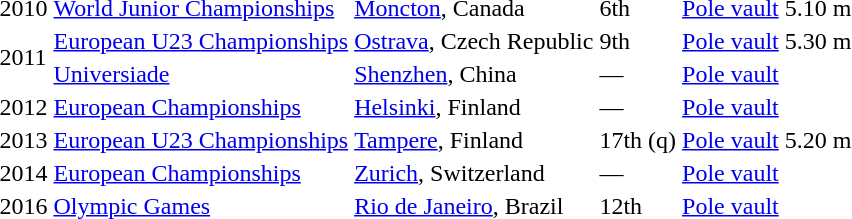<table>
<tr>
<td>2010</td>
<td><a href='#'>World Junior Championships</a></td>
<td><a href='#'>Moncton</a>, Canada</td>
<td>6th</td>
<td><a href='#'>Pole vault</a></td>
<td>5.10 m</td>
</tr>
<tr>
<td rowspan=2>2011</td>
<td><a href='#'>European U23 Championships</a></td>
<td><a href='#'>Ostrava</a>, Czech Republic</td>
<td>9th</td>
<td><a href='#'>Pole vault</a></td>
<td>5.30 m</td>
</tr>
<tr>
<td><a href='#'>Universiade</a></td>
<td><a href='#'>Shenzhen</a>, China</td>
<td>—</td>
<td><a href='#'>Pole vault</a></td>
<td></td>
</tr>
<tr>
<td>2012</td>
<td><a href='#'>European Championships</a></td>
<td><a href='#'>Helsinki</a>, Finland</td>
<td>—</td>
<td><a href='#'>Pole vault</a></td>
<td></td>
</tr>
<tr>
<td>2013</td>
<td><a href='#'>European U23 Championships</a></td>
<td><a href='#'>Tampere</a>, Finland</td>
<td>17th (q)</td>
<td><a href='#'>Pole vault</a></td>
<td>5.20 m</td>
</tr>
<tr>
<td>2014</td>
<td><a href='#'>European Championships</a></td>
<td><a href='#'>Zurich</a>, Switzerland</td>
<td>—</td>
<td><a href='#'>Pole vault</a></td>
<td></td>
</tr>
<tr>
<td>2016</td>
<td><a href='#'>Olympic Games</a></td>
<td><a href='#'>Rio de Janeiro</a>, Brazil</td>
<td>12th</td>
<td><a href='#'>Pole vault</a></td>
<td></td>
</tr>
</table>
